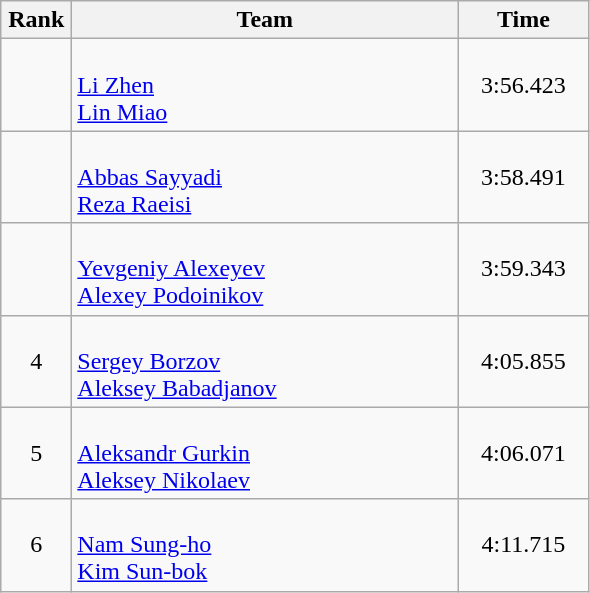<table class=wikitable style="text-align:center">
<tr>
<th width=40>Rank</th>
<th width=250>Team</th>
<th width=80>Time</th>
</tr>
<tr>
<td></td>
<td align=left><br><a href='#'>Li Zhen</a><br><a href='#'>Lin Miao</a></td>
<td>3:56.423</td>
</tr>
<tr>
<td></td>
<td align=left><br><a href='#'>Abbas Sayyadi</a><br><a href='#'>Reza Raeisi</a></td>
<td>3:58.491</td>
</tr>
<tr>
<td></td>
<td align=left><br><a href='#'>Yevgeniy Alexeyev</a><br><a href='#'>Alexey Podoinikov</a></td>
<td>3:59.343</td>
</tr>
<tr>
<td>4</td>
<td align=left><br><a href='#'>Sergey Borzov</a><br><a href='#'>Aleksey Babadjanov</a></td>
<td>4:05.855</td>
</tr>
<tr>
<td>5</td>
<td align=left><br><a href='#'>Aleksandr Gurkin</a><br><a href='#'>Aleksey Nikolaev</a></td>
<td>4:06.071</td>
</tr>
<tr>
<td>6</td>
<td align=left><br><a href='#'>Nam Sung-ho</a><br><a href='#'>Kim Sun-bok</a></td>
<td>4:11.715</td>
</tr>
</table>
